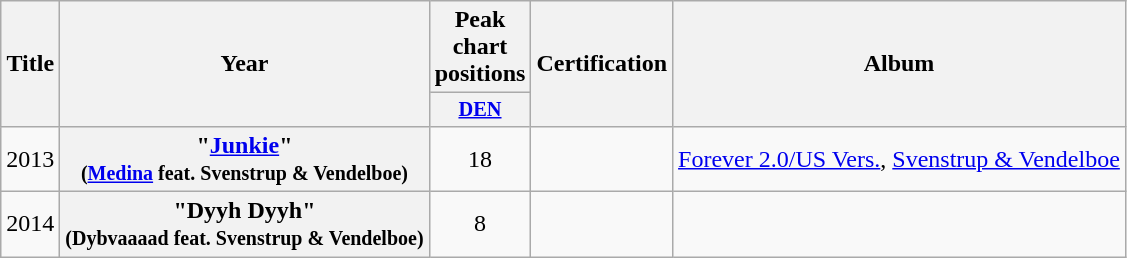<table class="wikitable plainrowheaders" style="text-align:center;" border="1">
<tr>
<th scope="col" rowspan="2">Title</th>
<th scope="col" rowspan="2">Year</th>
<th scope="col" colspan="1">Peak chart positions</th>
<th scope="col" rowspan="2">Certification</th>
<th scope="col" rowspan="2">Album</th>
</tr>
<tr>
<th scope="col" style="width:3em;font-size:85%;"><a href='#'>DEN</a><br></th>
</tr>
<tr>
<td>2013</td>
<th scope="row">"<a href='#'>Junkie</a>"<br><small>(<a href='#'>Medina</a> feat. Svenstrup & Vendelboe)</small></th>
<td>18</td>
<td></td>
<td rowspan="1"><a href='#'>Forever 2.0/US Vers.</a>, <a href='#'>Svenstrup & Vendelboe</a></td>
</tr>
<tr>
<td>2014</td>
<th scope="row">"Dyyh Dyyh"<br><small>(Dybvaaaad feat. Svenstrup & Vendelboe)</small></th>
<td>8</td>
<td></td>
<td rowspan="1"></td>
</tr>
</table>
